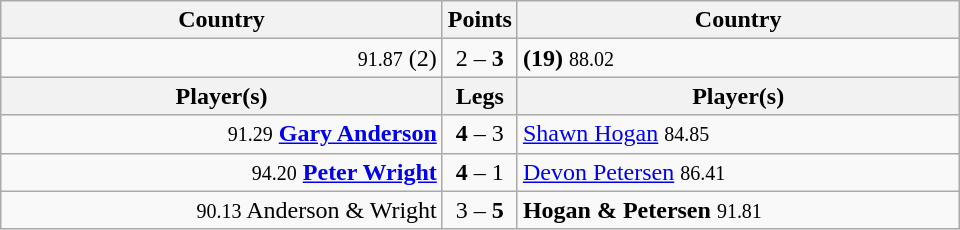<table class=wikitable style="text-align:center">
<tr>
<th width=287>Country</th>
<th width=1>Points</th>
<th width=287>Country</th>
</tr>
<tr align=left>
<td align=right><small><span>91.87</span></small>  (2)</td>
<td align=center>2 – <strong>3</strong></td>
<td><strong> (19)</strong> <small><span>88.02</span></small></td>
</tr>
<tr>
<th width=287>Player(s)</th>
<th width=1>Legs</th>
<th width=287>Player(s)</th>
</tr>
<tr align=left>
<td align=right><small><span>91.29</span></small> <strong><a href='#'>Gary Anderson</a></strong></td>
<td align=center><strong>4</strong> – 3</td>
<td><a href='#'>Shawn Hogan</a> <small><span>84.85</span></small></td>
</tr>
<tr align=left>
<td align=right><small><span>94.20</span></small> <strong><a href='#'>Peter Wright</a></strong></td>
<td align=center><strong>4</strong> – 1</td>
<td><a href='#'>Devon Petersen</a> <small><span>86.41</span></small></td>
</tr>
<tr align=left>
<td align=right><small><span>90.13</span></small> Anderson & Wright</td>
<td align=center>3 – <strong>5</strong></td>
<td><strong>Hogan & Petersen</strong> <small><span>91.81</span></small></td>
</tr>
</table>
